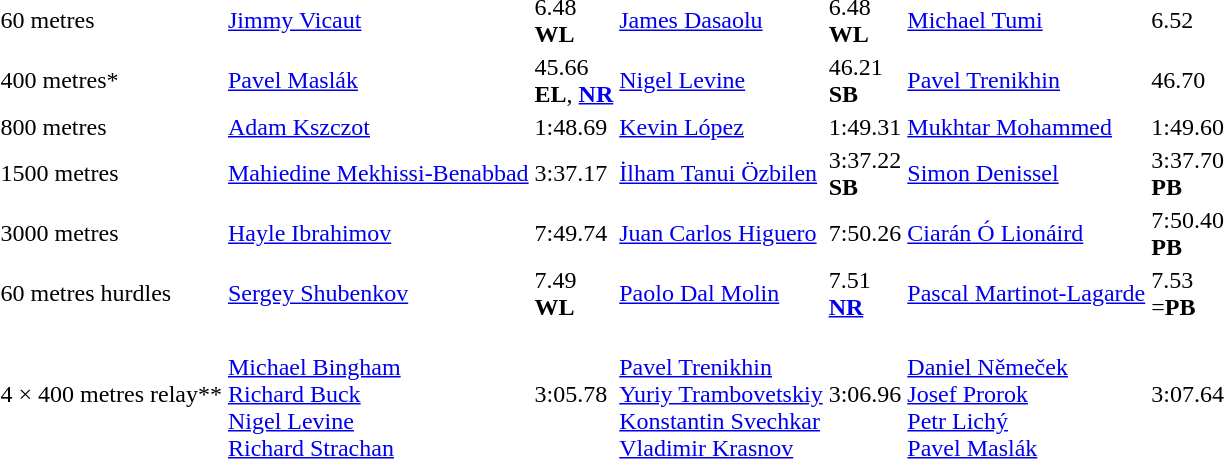<table>
<tr>
<td>60 metres <br></td>
<td><a href='#'>Jimmy Vicaut</a><br></td>
<td>6.48<br><strong>WL</strong></td>
<td><a href='#'>James Dasaolu</a><br></td>
<td>6.48<br><strong>WL</strong></td>
<td><a href='#'>Michael Tumi</a><br></td>
<td>6.52</td>
</tr>
<tr>
<td>400 metres* <br></td>
<td><a href='#'>Pavel Maslák</a><br></td>
<td>45.66<br><strong>EL</strong>, <strong><a href='#'>NR</a></strong></td>
<td><a href='#'>Nigel Levine</a><br></td>
<td>46.21<br><strong>SB</strong></td>
<td><a href='#'>Pavel Trenikhin</a><br></td>
<td>46.70</td>
</tr>
<tr>
<td>800 metres <br></td>
<td><a href='#'>Adam Kszczot</a><br></td>
<td>1:48.69</td>
<td><a href='#'>Kevin López</a><br></td>
<td>1:49.31</td>
<td><a href='#'>Mukhtar Mohammed</a><br></td>
<td>1:49.60</td>
</tr>
<tr>
<td>1500 metres <br></td>
<td><a href='#'>Mahiedine Mekhissi-Benabbad</a><br></td>
<td>3:37.17</td>
<td><a href='#'>İlham Tanui Özbilen</a><br></td>
<td>3:37.22<br><strong>SB</strong></td>
<td><a href='#'>Simon Denissel</a><br></td>
<td>3:37.70<br><strong>PB</strong></td>
</tr>
<tr>
<td>3000 metres <br></td>
<td><a href='#'>Hayle Ibrahimov</a><br></td>
<td>7:49.74</td>
<td><a href='#'>Juan Carlos Higuero</a><br></td>
<td>7:50.26</td>
<td><a href='#'>Ciarán Ó Lionáird</a><br></td>
<td>7:50.40<br><strong>PB</strong></td>
</tr>
<tr>
<td>60 metres hurdles <br></td>
<td><a href='#'>Sergey Shubenkov</a><br></td>
<td>7.49<br><strong>WL</strong></td>
<td><a href='#'>Paolo Dal Molin</a><br></td>
<td>7.51<br><strong><a href='#'>NR</a></strong></td>
<td><a href='#'>Pascal Martinot-Lagarde</a><br></td>
<td>7.53<br>=<strong>PB</strong></td>
</tr>
<tr>
<td>4 × 400 metres relay**<br></td>
<td><br><a href='#'>Michael Bingham</a><br><a href='#'>Richard Buck</a><br><a href='#'>Nigel Levine</a><br><a href='#'>Richard Strachan</a></td>
<td>3:05.78</td>
<td><br><a href='#'>Pavel Trenikhin</a><br><a href='#'>Yuriy Trambovetskiy</a><br><a href='#'>Konstantin Svechkar</a><br><a href='#'>Vladimir Krasnov</a></td>
<td>3:06.96</td>
<td><br><a href='#'>Daniel Němeček</a><br><a href='#'>Josef Prorok</a><br><a href='#'>Petr Lichý</a><br><a href='#'>Pavel Maslák</a></td>
<td>3:07.64</td>
</tr>
</table>
